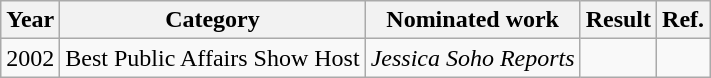<table class="wikitable plainrowheaders sortable">
<tr>
<th>Year</th>
<th>Category</th>
<th>Nominated work</th>
<th>Result</th>
<th>Ref.</th>
</tr>
<tr>
<td>2002</td>
<td>Best Public Affairs Show Host</td>
<td><em>Jessica Soho Reports</em></td>
<td></td>
<td></td>
</tr>
</table>
